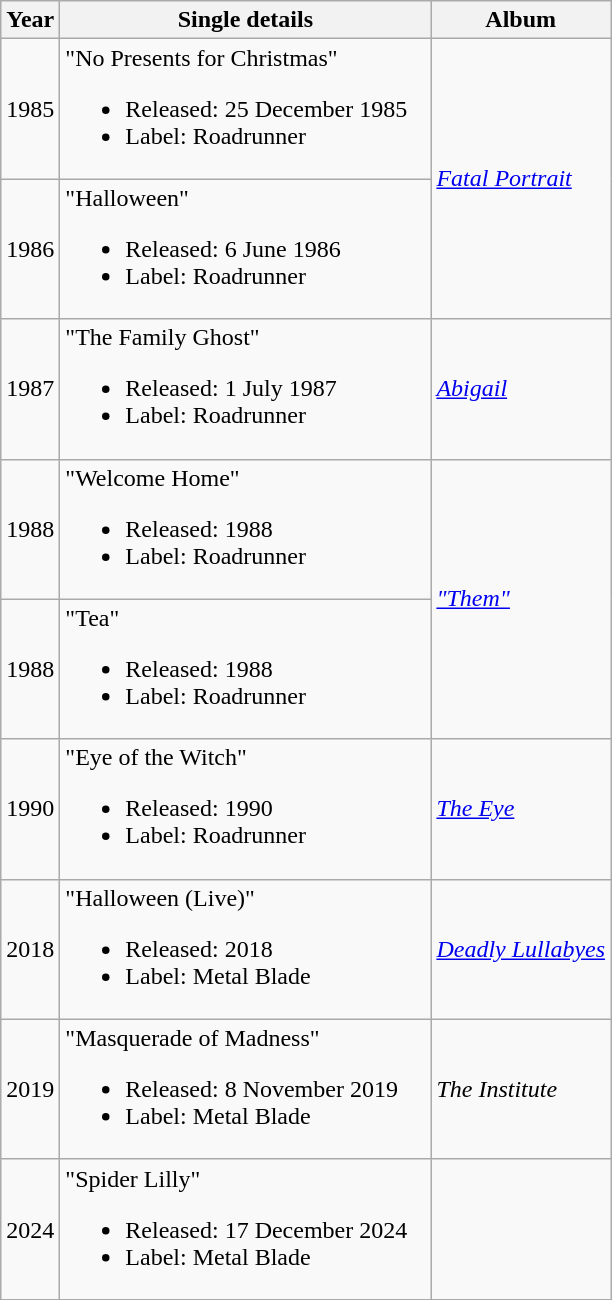<table class="wikitable" border="1">
<tr>
<th>Year</th>
<th width="240">Single details</th>
<th>Album</th>
</tr>
<tr>
<td>1985</td>
<td>"No Presents for Christmas"<br><ul><li>Released: 25 December 1985</li><li>Label: Roadrunner</li></ul></td>
<td Rowspan=2><em><a href='#'>Fatal Portrait</a></em></td>
</tr>
<tr>
<td>1986</td>
<td>"Halloween"<br><ul><li>Released: 6 June 1986</li><li>Label: Roadrunner</li></ul></td>
</tr>
<tr>
<td>1987</td>
<td>"The Family Ghost"<br><ul><li>Released: 1 July 1987</li><li>Label: Roadrunner</li></ul></td>
<td><em><a href='#'>Abigail</a></em></td>
</tr>
<tr>
<td>1988</td>
<td>"Welcome Home"<br><ul><li>Released: 1988</li><li>Label: Roadrunner</li></ul></td>
<td Rowspan=2><em><a href='#'>"Them"</a></em></td>
</tr>
<tr>
<td>1988</td>
<td>"Tea"<br><ul><li>Released: 1988</li><li>Label: Roadrunner</li></ul></td>
</tr>
<tr>
<td>1990</td>
<td>"Eye of the Witch"<br><ul><li>Released: 1990</li><li>Label: Roadrunner</li></ul></td>
<td><em><a href='#'>The Eye</a></em></td>
</tr>
<tr>
<td>2018</td>
<td>"Halloween (Live)"<br><ul><li>Released: 2018</li><li>Label: Metal Blade</li></ul></td>
<td><em><a href='#'>Deadly Lullabyes</a></em></td>
</tr>
<tr>
<td>2019</td>
<td>"Masquerade of Madness"<br><ul><li>Released: 8 November 2019</li><li>Label: Metal Blade</li></ul></td>
<td><em>The Institute</em></td>
</tr>
<tr>
<td>2024</td>
<td>"Spider Lilly"<br><ul><li>Released: 17 December 2024</li><li>Label: Metal Blade</li></ul></td>
</tr>
</table>
